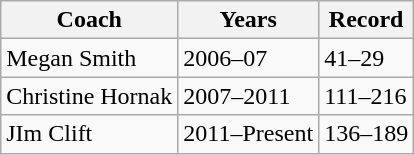<table class="wikitable">
<tr>
<th>Coach</th>
<th>Years</th>
<th>Record</th>
</tr>
<tr>
<td>Megan Smith</td>
<td>2006–07</td>
<td>41–29</td>
</tr>
<tr>
<td>Christine Hornak</td>
<td>2007–2011</td>
<td>111–216</td>
</tr>
<tr>
<td>JIm Clift</td>
<td>2011–Present</td>
<td>136–189</td>
</tr>
</table>
